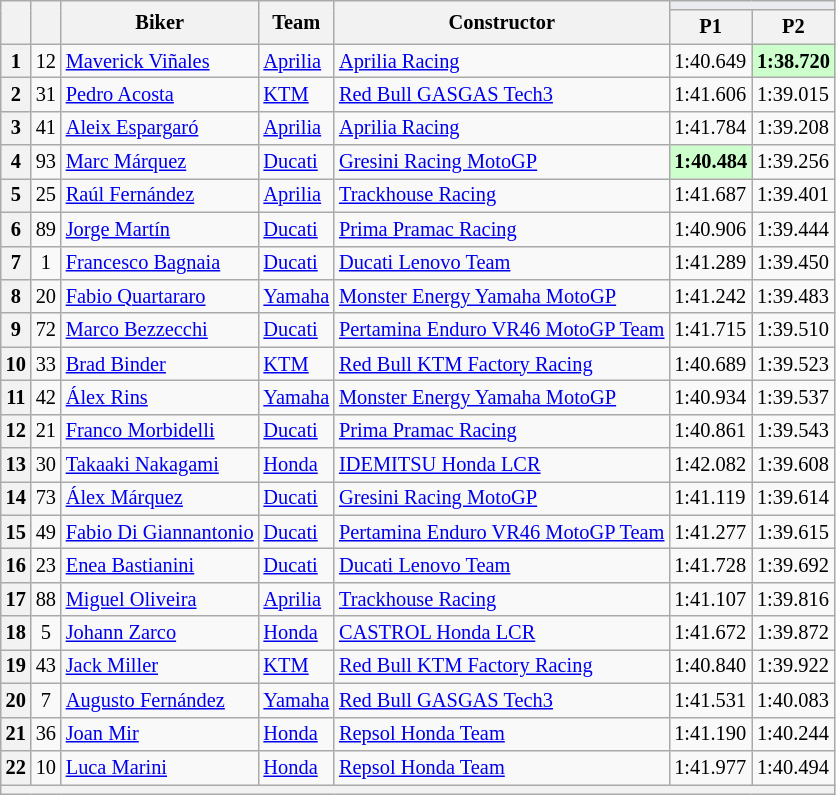<table class="wikitable sortable" style="font-size: 85%;">
<tr>
<th rowspan="2"></th>
<th rowspan="2"></th>
<th rowspan="2">Biker</th>
<th rowspan="2">Team</th>
<th rowspan="2">Constructor</th>
<th colspan="3" style="background:#eaecf0; text-align:center;"></th>
</tr>
<tr>
<th scope="col">P1</th>
<th scope="col">P2</th>
</tr>
<tr>
<th scope="row">1</th>
<td align="center">12</td>
<td> <a href='#'>Maverick Viñales</a></td>
<td><a href='#'>Aprilia</a></td>
<td><a href='#'>Aprilia Racing</a></td>
<td>1:40.649</td>
<td style="background:#ccffcc;"><strong>1:38.720</strong></td>
</tr>
<tr>
<th scope="row">2</th>
<td align="center">31</td>
<td> <a href='#'>Pedro Acosta</a></td>
<td><a href='#'>KTM</a></td>
<td><a href='#'>Red Bull GASGAS Tech3</a></td>
<td>1:41.606</td>
<td>1:39.015</td>
</tr>
<tr>
<th scope="row">3</th>
<td align="center">41</td>
<td> <a href='#'>Aleix Espargaró</a></td>
<td><a href='#'>Aprilia</a></td>
<td><a href='#'>Aprilia Racing</a></td>
<td>1:41.784</td>
<td>1:39.208</td>
</tr>
<tr>
<th scope="row">4</th>
<td align="center">93</td>
<td> <a href='#'>Marc Márquez</a></td>
<td><a href='#'>Ducati</a></td>
<td><a href='#'>Gresini Racing MotoGP</a></td>
<td style="background:#ccffcc;"><strong>1:40.484</strong></td>
<td>1:39.256</td>
</tr>
<tr>
<th scope="row">5</th>
<td align="center">25</td>
<td> <a href='#'>Raúl Fernández</a></td>
<td><a href='#'>Aprilia</a></td>
<td><a href='#'>Trackhouse Racing</a></td>
<td>1:41.687</td>
<td>1:39.401</td>
</tr>
<tr>
<th scope="row">6</th>
<td align="center">89</td>
<td> <a href='#'>Jorge Martín</a></td>
<td><a href='#'>Ducati</a></td>
<td><a href='#'>Prima Pramac Racing</a></td>
<td>1:40.906</td>
<td>1:39.444</td>
</tr>
<tr>
<th scope="row">7</th>
<td align="center">1</td>
<td> <a href='#'>Francesco Bagnaia</a></td>
<td><a href='#'>Ducati</a></td>
<td><a href='#'>Ducati Lenovo Team</a></td>
<td>1:41.289</td>
<td>1:39.450</td>
</tr>
<tr>
<th scope="row">8</th>
<td align="center">20</td>
<td> <a href='#'>Fabio Quartararo</a></td>
<td><a href='#'>Yamaha</a></td>
<td><a href='#'>Monster Energy Yamaha MotoGP</a></td>
<td>1:41.242</td>
<td>1:39.483</td>
</tr>
<tr>
<th scope="row">9</th>
<td align="center">72</td>
<td> <a href='#'>Marco Bezzecchi</a></td>
<td><a href='#'>Ducati</a></td>
<td><a href='#'>Pertamina Enduro VR46 MotoGP Team</a></td>
<td>1:41.715</td>
<td>1:39.510</td>
</tr>
<tr>
<th scope="row">10</th>
<td align="center">33</td>
<td> <a href='#'>Brad Binder</a></td>
<td><a href='#'>KTM</a></td>
<td><a href='#'>Red Bull KTM Factory Racing</a></td>
<td>1:40.689</td>
<td>1:39.523</td>
</tr>
<tr>
<th scope="row">11</th>
<td align="center">42</td>
<td> <a href='#'>Álex Rins</a></td>
<td><a href='#'>Yamaha</a></td>
<td><a href='#'>Monster Energy Yamaha MotoGP</a></td>
<td>1:40.934</td>
<td>1:39.537</td>
</tr>
<tr>
<th scope="row">12</th>
<td align="center">21</td>
<td> <a href='#'>Franco Morbidelli</a></td>
<td><a href='#'>Ducati</a></td>
<td><a href='#'>Prima Pramac Racing</a></td>
<td>1:40.861</td>
<td>1:39.543</td>
</tr>
<tr>
<th scope="row">13</th>
<td align="center">30</td>
<td> <a href='#'>Takaaki Nakagami</a></td>
<td><a href='#'>Honda</a></td>
<td><a href='#'>IDEMITSU Honda LCR</a></td>
<td>1:42.082</td>
<td>1:39.608</td>
</tr>
<tr>
<th scope="row">14</th>
<td align="center">73</td>
<td> <a href='#'>Álex Márquez</a></td>
<td><a href='#'>Ducati</a></td>
<td><a href='#'>Gresini Racing MotoGP</a></td>
<td>1:41.119</td>
<td>1:39.614</td>
</tr>
<tr>
<th scope="row">15</th>
<td align="center">49</td>
<td> <a href='#'>Fabio Di Giannantonio</a></td>
<td><a href='#'>Ducati</a></td>
<td><a href='#'>Pertamina Enduro VR46 MotoGP Team</a></td>
<td>1:41.277</td>
<td>1:39.615</td>
</tr>
<tr>
<th scope="row">16</th>
<td align="center">23</td>
<td> <a href='#'>Enea Bastianini</a></td>
<td><a href='#'>Ducati</a></td>
<td><a href='#'>Ducati Lenovo Team</a></td>
<td>1:41.728</td>
<td>1:39.692</td>
</tr>
<tr>
<th scope="row">17</th>
<td align="center">88</td>
<td> <a href='#'>Miguel Oliveira</a></td>
<td><a href='#'>Aprilia</a></td>
<td><a href='#'>Trackhouse Racing</a></td>
<td>1:41.107</td>
<td>1:39.816</td>
</tr>
<tr>
<th scope="row">18</th>
<td align="center">5</td>
<td> <a href='#'>Johann Zarco</a></td>
<td><a href='#'>Honda</a></td>
<td><a href='#'>CASTROL Honda LCR</a></td>
<td>1:41.672</td>
<td>1:39.872</td>
</tr>
<tr>
<th scope="row">19</th>
<td align="center">43</td>
<td> <a href='#'>Jack Miller</a></td>
<td><a href='#'>KTM</a></td>
<td><a href='#'>Red Bull KTM Factory Racing</a></td>
<td>1:40.840</td>
<td>1:39.922</td>
</tr>
<tr>
<th scope="row">20</th>
<td align="center">7</td>
<td> <a href='#'>Augusto Fernández</a></td>
<td><a href='#'>Yamaha</a></td>
<td><a href='#'>Red Bull GASGAS Tech3</a></td>
<td>1:41.531</td>
<td>1:40.083</td>
</tr>
<tr>
<th scope="row">21</th>
<td align="center">36</td>
<td> <a href='#'>Joan Mir</a></td>
<td><a href='#'>Honda</a></td>
<td><a href='#'>Repsol Honda Team</a></td>
<td>1:41.190</td>
<td>1:40.244</td>
</tr>
<tr>
<th scope="row">22</th>
<td align="center">10</td>
<td> <a href='#'>Luca Marini</a></td>
<td><a href='#'>Honda</a></td>
<td><a href='#'>Repsol Honda Team</a></td>
<td>1:41.977</td>
<td>1:40.494</td>
</tr>
<tr>
<th colspan="7"></th>
</tr>
</table>
